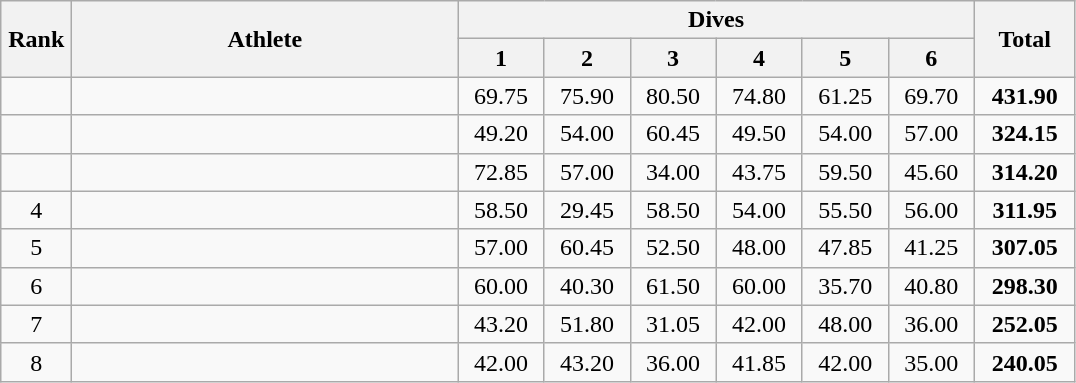<table class=wikitable style="text-align:center">
<tr>
<th rowspan="2" width=40>Rank</th>
<th rowspan="2" width=250>Athlete</th>
<th colspan="6">Dives</th>
<th rowspan="2" width=60>Total</th>
</tr>
<tr>
<th width=50>1</th>
<th width=50>2</th>
<th width=50>3</th>
<th width=50>4</th>
<th width=50>5</th>
<th width=50>6</th>
</tr>
<tr>
<td></td>
<td style="text-align:left"></td>
<td>69.75</td>
<td>75.90</td>
<td>80.50</td>
<td>74.80</td>
<td>61.25</td>
<td>69.70</td>
<td><strong>431.90</strong></td>
</tr>
<tr>
<td></td>
<td style="text-align:left"></td>
<td>49.20</td>
<td>54.00</td>
<td>60.45</td>
<td>49.50</td>
<td>54.00</td>
<td>57.00</td>
<td><strong>324.15</strong></td>
</tr>
<tr>
<td></td>
<td style="text-align:left"></td>
<td>72.85</td>
<td>57.00</td>
<td>34.00</td>
<td>43.75</td>
<td>59.50</td>
<td>45.60</td>
<td><strong>314.20</strong></td>
</tr>
<tr>
<td>4</td>
<td style="text-align:left"></td>
<td>58.50</td>
<td>29.45</td>
<td>58.50</td>
<td>54.00</td>
<td>55.50</td>
<td>56.00</td>
<td><strong>311.95</strong></td>
</tr>
<tr>
<td>5</td>
<td style="text-align:left"></td>
<td>57.00</td>
<td>60.45</td>
<td>52.50</td>
<td>48.00</td>
<td>47.85</td>
<td>41.25</td>
<td><strong>307.05</strong></td>
</tr>
<tr>
<td>6</td>
<td style="text-align:left"></td>
<td>60.00</td>
<td>40.30</td>
<td>61.50</td>
<td>60.00</td>
<td>35.70</td>
<td>40.80</td>
<td><strong>298.30</strong></td>
</tr>
<tr>
<td>7</td>
<td style="text-align:left"></td>
<td>43.20</td>
<td>51.80</td>
<td>31.05</td>
<td>42.00</td>
<td>48.00</td>
<td>36.00</td>
<td><strong>252.05</strong></td>
</tr>
<tr>
<td>8</td>
<td style="text-align:left"></td>
<td>42.00</td>
<td>43.20</td>
<td>36.00</td>
<td>41.85</td>
<td>42.00</td>
<td>35.00</td>
<td><strong>240.05</strong></td>
</tr>
</table>
